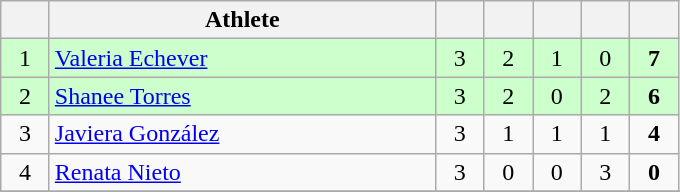<table class="wikitable" style="text-align: center; font-size:100% ">
<tr>
<th width=25></th>
<th width=250>Athlete</th>
<th width=25></th>
<th width=25></th>
<th width=25></th>
<th width=25></th>
<th width=25></th>
</tr>
<tr bgcolor="ccffcc">
<td>1</td>
<td align=left> <a href='#'>Valeria Echever</a></td>
<td>3</td>
<td>2</td>
<td>1</td>
<td>0</td>
<td><strong>7</strong></td>
</tr>
<tr bgcolor="ccffcc">
<td>2</td>
<td align=left> <a href='#'>Shanee Torres</a></td>
<td>3</td>
<td>2</td>
<td>0</td>
<td>2</td>
<td><strong>6</strong></td>
</tr>
<tr>
<td>3</td>
<td align=left> <a href='#'>Javiera González</a></td>
<td>3</td>
<td>1</td>
<td>1</td>
<td>1</td>
<td><strong>4</strong></td>
</tr>
<tr>
<td>4</td>
<td align=left> <a href='#'>Renata Nieto</a></td>
<td>3</td>
<td>0</td>
<td>0</td>
<td>3</td>
<td><strong>0</strong></td>
</tr>
<tr>
</tr>
</table>
